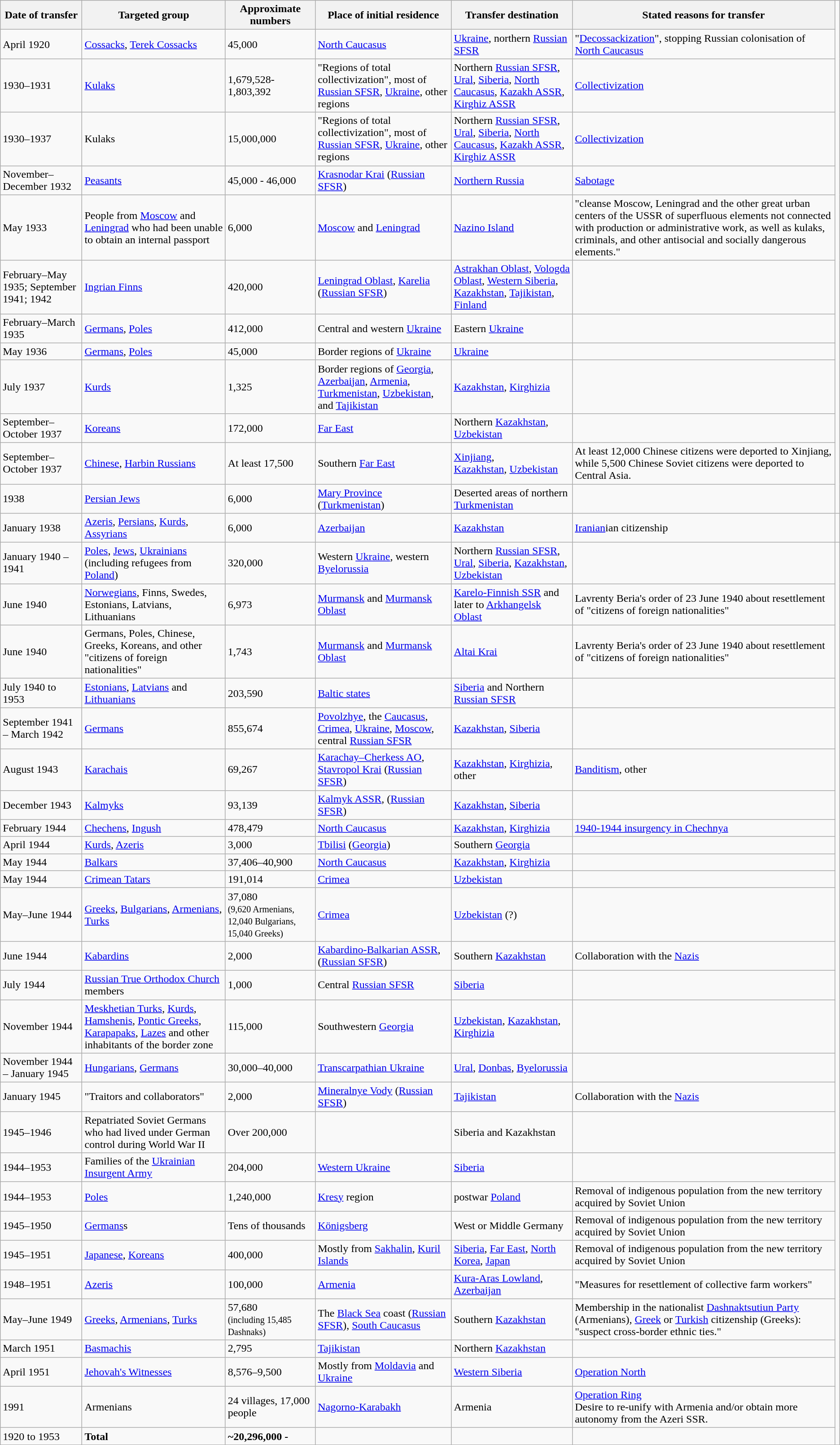<table class="wikitable sortable">
<tr>
<th>Date of transfer</th>
<th>Targeted group</th>
<th>Approximate numbers</th>
<th>Place of initial residence</th>
<th>Transfer destination</th>
<th>Stated reasons for transfer</th>
</tr>
<tr>
<td>April 1920</td>
<td><a href='#'>Cossacks</a>, <a href='#'>Terek Cossacks</a></td>
<td>45,000</td>
<td><a href='#'>North Caucasus</a></td>
<td><a href='#'>Ukraine</a>, northern <a href='#'>Russian SFSR</a></td>
<td>"<a href='#'>Decossackization</a>", stopping Russian colonisation of <a href='#'>North Caucasus</a></td>
</tr>
<tr>
<td>1930–1931</td>
<td><a href='#'>Kulaks</a></td>
<td>1,679,528- 1,803,392</td>
<td>"Regions of total collectivization", most of <a href='#'>Russian SFSR</a>, <a href='#'>Ukraine</a>, other regions</td>
<td>Northern <a href='#'>Russian SFSR</a>, <a href='#'>Ural</a>, <a href='#'>Siberia</a>, <a href='#'>North Caucasus</a>, <a href='#'>Kazakh ASSR</a>, <a href='#'>Kirghiz ASSR</a></td>
<td><a href='#'>Collectivization</a></td>
</tr>
<tr>
<td>1930–1937</td>
<td>Kulaks</td>
<td>15,000,000</td>
<td>"Regions of total collectivization", most of <a href='#'>Russian SFSR</a>, <a href='#'>Ukraine</a>, other regions</td>
<td>Northern <a href='#'>Russian SFSR</a>, <a href='#'>Ural</a>, <a href='#'>Siberia</a>, <a href='#'>North Caucasus</a>, <a href='#'>Kazakh ASSR</a>, <a href='#'>Kirghiz ASSR</a></td>
<td><a href='#'>Collectivization</a></td>
</tr>
<tr>
<td>November–December 1932</td>
<td><a href='#'>Peasants</a></td>
<td>45,000 - 46,000</td>
<td><a href='#'>Krasnodar Krai</a> (<a href='#'>Russian SFSR</a>)</td>
<td><a href='#'>Northern Russia</a></td>
<td><a href='#'>Sabotage</a></td>
</tr>
<tr>
<td>May 1933</td>
<td>People from <a href='#'>Moscow</a> and <a href='#'>Leningrad</a> who had been unable to obtain an internal passport</td>
<td>6,000</td>
<td><a href='#'>Moscow</a> and <a href='#'>Leningrad</a></td>
<td><a href='#'>Nazino Island</a></td>
<td>"cleanse Moscow, Leningrad and the other great urban centers of the USSR of superfluous elements not connected with production or administrative work, as well as kulaks, criminals, and other antisocial and socially dangerous elements."</td>
</tr>
<tr>
<td>February–May 1935; September 1941; 1942</td>
<td><a href='#'>Ingrian Finns</a></td>
<td>420,000</td>
<td><a href='#'>Leningrad Oblast</a>, <a href='#'>Karelia</a> (<a href='#'>Russian SFSR</a>)</td>
<td><a href='#'>Astrakhan Oblast</a>, <a href='#'>Vologda Oblast</a>, <a href='#'>Western Siberia</a>, <a href='#'>Kazakhstan</a>, <a href='#'>Tajikistan</a>, <a href='#'>Finland</a></td>
<td></td>
</tr>
<tr>
<td>February–March 1935</td>
<td><a href='#'>Germans</a>, <a href='#'>Poles</a></td>
<td>412,000</td>
<td>Central and western <a href='#'>Ukraine</a></td>
<td>Eastern <a href='#'>Ukraine</a></td>
<td></td>
</tr>
<tr>
<td>May 1936</td>
<td><a href='#'>Germans</a>, <a href='#'>Poles</a></td>
<td>45,000</td>
<td>Border regions of <a href='#'>Ukraine</a></td>
<td><a href='#'>Ukraine</a></td>
<td></td>
</tr>
<tr>
<td>July 1937</td>
<td><a href='#'>Kurds</a></td>
<td>1,325</td>
<td>Border regions of <a href='#'>Georgia</a>, <a href='#'>Azerbaijan</a>, <a href='#'>Armenia</a>, <a href='#'>Turkmenistan</a>, <a href='#'>Uzbekistan</a>, and <a href='#'>Tajikistan</a></td>
<td><a href='#'>Kazakhstan</a>, <a href='#'>Kirghizia</a></td>
<td></td>
</tr>
<tr>
<td>September–October 1937</td>
<td><a href='#'>Koreans</a></td>
<td>172,000</td>
<td><a href='#'>Far East</a></td>
<td>Northern <a href='#'>Kazakhstan</a>, <a href='#'>Uzbekistan</a></td>
<td></td>
</tr>
<tr>
<td>September–October 1937</td>
<td><a href='#'>Chinese</a>, <a href='#'>Harbin Russians</a></td>
<td>At least 17,500</td>
<td>Southern <a href='#'>Far East</a></td>
<td><a href='#'>Xinjiang</a>,<br><a href='#'>Kazakhstan</a>, <a href='#'>Uzbekistan</a></td>
<td>At least 12,000 Chinese citizens were deported to Xinjiang, while 5,500 Chinese Soviet citizens were deported to Central Asia.</td>
</tr>
<tr>
<td>1938</td>
<td><a href='#'>Persian Jews</a></td>
<td>6,000</td>
<td><a href='#'>Mary Province</a> (<a href='#'>Turkmenistan</a>)</td>
<td>Deserted areas of northern <a href='#'>Turkmenistan</a></td>
<td></td>
</tr>
<tr>
<td>January 1938</td>
<td><a href='#'>Azeris</a>, <a href='#'>Persians</a>, <a href='#'>Kurds</a>, <a href='#'>Assyrians</a></td>
<td>6,000</td>
<td><a href='#'>Azerbaijan</a></td>
<td><a href='#'>Kazakhstan</a></td>
<td><a href='#'>Iranian</a>ian citizenship</td>
<td></td>
</tr>
<tr>
<td>January 1940 – 1941</td>
<td><a href='#'>Poles</a>, <a href='#'>Jews</a>, <a href='#'>Ukrainians</a> (including refugees from <a href='#'>Poland</a>)</td>
<td>320,000</td>
<td>Western <a href='#'>Ukraine</a>, western <a href='#'>Byelorussia</a></td>
<td>Northern <a href='#'>Russian SFSR</a>, <a href='#'>Ural</a>, <a href='#'>Siberia</a>, <a href='#'>Kazakhstan</a>, <a href='#'>Uzbekistan</a></td>
<td></td>
</tr>
<tr>
<td>June 1940</td>
<td><a href='#'>Norwegians</a>, Finns, Swedes, Estonians, Latvians, Lithuanians</td>
<td>6,973</td>
<td><a href='#'>Murmansk</a> and <a href='#'>Murmansk Oblast</a></td>
<td><a href='#'>Karelo-Finnish SSR</a> and later to <a href='#'>Arkhangelsk Oblast</a></td>
<td>Lavrenty Beria's order of 23 June 1940 about resettlement of "citizens of foreign nationalities"</td>
</tr>
<tr>
<td>June 1940</td>
<td>Germans, Poles, Chinese, Greeks, Koreans, and other "citizens of foreign nationalities"</td>
<td>1,743</td>
<td><a href='#'>Murmansk</a> and <a href='#'>Murmansk Oblast</a></td>
<td><a href='#'>Altai Krai</a></td>
<td>Lavrenty Beria's order of 23 June 1940 about resettlement of "citizens of foreign nationalities"</td>
</tr>
<tr>
<td>July 1940 to 1953</td>
<td><a href='#'>Estonians</a>, <a href='#'>Latvians</a> and <a href='#'>Lithuanians</a></td>
<td>203,590</td>
<td><a href='#'>Baltic states</a></td>
<td><a href='#'>Siberia</a> and Northern <a href='#'>Russian SFSR</a></td>
<td></td>
</tr>
<tr>
<td>September 1941 – March 1942</td>
<td><a href='#'>Germans</a></td>
<td>855,674</td>
<td><a href='#'>Povolzhye</a>, the <a href='#'>Caucasus</a>, <a href='#'>Crimea</a>, <a href='#'>Ukraine</a>, <a href='#'>Moscow</a>, central <a href='#'>Russian SFSR</a></td>
<td><a href='#'>Kazakhstan</a>, <a href='#'>Siberia</a></td>
<td></td>
</tr>
<tr>
<td>August 1943</td>
<td><a href='#'>Karachais</a></td>
<td>69,267</td>
<td><a href='#'>Karachay–Cherkess AO</a>, <a href='#'>Stavropol Krai</a> (<a href='#'>Russian SFSR</a>)</td>
<td><a href='#'>Kazakhstan</a>, <a href='#'>Kirghizia</a>, other</td>
<td><a href='#'>Banditism</a>, other</td>
</tr>
<tr>
<td>December 1943</td>
<td><a href='#'>Kalmyks</a></td>
<td>93,139</td>
<td><a href='#'>Kalmyk ASSR</a>, (<a href='#'>Russian SFSR</a>)</td>
<td><a href='#'>Kazakhstan</a>, <a href='#'>Siberia</a></td>
<td></td>
</tr>
<tr>
<td>February 1944</td>
<td><a href='#'>Chechens</a>, <a href='#'>Ingush</a></td>
<td>478,479</td>
<td><a href='#'>North Caucasus</a></td>
<td><a href='#'>Kazakhstan</a>, <a href='#'>Kirghizia</a></td>
<td><a href='#'>1940-1944 insurgency in Chechnya</a></td>
</tr>
<tr>
<td>April 1944</td>
<td><a href='#'>Kurds</a>, <a href='#'>Azeris</a></td>
<td>3,000</td>
<td><a href='#'>Tbilisi</a> (<a href='#'>Georgia</a>)</td>
<td>Southern <a href='#'>Georgia</a></td>
<td></td>
</tr>
<tr>
<td>May 1944</td>
<td><a href='#'>Balkars</a></td>
<td>37,406–40,900</td>
<td><a href='#'>North Caucasus</a></td>
<td><a href='#'>Kazakhstan</a>, <a href='#'>Kirghizia</a></td>
<td></td>
</tr>
<tr>
<td>May 1944</td>
<td><a href='#'>Crimean Tatars</a></td>
<td>191,014</td>
<td><a href='#'>Crimea</a></td>
<td><a href='#'>Uzbekistan</a></td>
<td></td>
</tr>
<tr>
<td>May–June 1944</td>
<td><a href='#'>Greeks</a>, <a href='#'>Bulgarians</a>, <a href='#'>Armenians</a>, <a href='#'>Turks</a></td>
<td>37,080<br><small>(9,620 Armenians, 12,040 Bulgarians, 15,040 Greeks)</small></td>
<td><a href='#'>Crimea</a></td>
<td><a href='#'>Uzbekistan</a> (?)</td>
<td></td>
</tr>
<tr>
<td>June 1944</td>
<td><a href='#'>Kabardins</a></td>
<td>2,000</td>
<td><a href='#'>Kabardino-Balkarian ASSR</a>, (<a href='#'>Russian SFSR</a>)</td>
<td>Southern <a href='#'>Kazakhstan</a></td>
<td>Collaboration with the <a href='#'>Nazis</a></td>
</tr>
<tr>
<td>July 1944</td>
<td><a href='#'>Russian True Orthodox Church</a> members</td>
<td>1,000</td>
<td>Central <a href='#'>Russian SFSR</a></td>
<td><a href='#'>Siberia</a></td>
<td></td>
</tr>
<tr>
<td>November 1944</td>
<td><a href='#'>Meskhetian Turks</a>, <a href='#'>Kurds</a>, <a href='#'>Hamshenis</a>, <a href='#'>Pontic Greeks</a>, <a href='#'>Karapapaks</a>, <a href='#'>Lazes</a> and other inhabitants of the border zone</td>
<td>115,000</td>
<td>Southwestern <a href='#'>Georgia</a></td>
<td><a href='#'>Uzbekistan</a>, <a href='#'>Kazakhstan</a>, <a href='#'>Kirghizia</a></td>
<td></td>
</tr>
<tr>
<td>November 1944 – January 1945</td>
<td><a href='#'>Hungarians</a>, <a href='#'>Germans</a></td>
<td>30,000–40,000</td>
<td><a href='#'>Transcarpathian Ukraine</a></td>
<td><a href='#'>Ural</a>, <a href='#'>Donbas</a>, <a href='#'>Byelorussia</a></td>
<td></td>
</tr>
<tr>
<td>January 1945</td>
<td>"Traitors and collaborators"</td>
<td>2,000</td>
<td><a href='#'>Mineralnye Vody</a> (<a href='#'>Russian SFSR</a>)</td>
<td><a href='#'>Tajikistan</a></td>
<td>Collaboration with the <a href='#'>Nazis</a></td>
</tr>
<tr>
<td>1945–1946</td>
<td>Repatriated Soviet Germans who had lived under German control during World War II</td>
<td>Over 200,000</td>
<td></td>
<td>Siberia and Kazakhstan</td>
<td></td>
</tr>
<tr>
<td>1944–1953</td>
<td>Families of the <a href='#'>Ukrainian Insurgent Army</a></td>
<td>204,000</td>
<td><a href='#'>Western Ukraine</a></td>
<td><a href='#'>Siberia</a></td>
<td></td>
</tr>
<tr>
<td>1944–1953</td>
<td><a href='#'>Poles</a></td>
<td>1,240,000</td>
<td><a href='#'>Kresy</a> region</td>
<td>postwar <a href='#'>Poland</a></td>
<td>Removal of indigenous population from the new territory acquired by Soviet Union</td>
</tr>
<tr>
<td>1945–1950</td>
<td><a href='#'>Germans</a>s</td>
<td>Tens of thousands</td>
<td><a href='#'>Königsberg</a></td>
<td>West or Middle Germany</td>
<td>Removal of indigenous population from the new territory acquired by Soviet Union</td>
</tr>
<tr>
<td>1945–1951</td>
<td><a href='#'>Japanese</a>, <a href='#'>Koreans</a></td>
<td>400,000</td>
<td>Mostly from <a href='#'>Sakhalin</a>, <a href='#'>Kuril Islands</a></td>
<td><a href='#'>Siberia</a>, <a href='#'>Far East</a>, <a href='#'>North Korea</a>, <a href='#'>Japan</a></td>
<td>Removal of indigenous population from the new territory acquired by Soviet Union</td>
</tr>
<tr>
<td>1948–1951</td>
<td><a href='#'>Azeris</a></td>
<td>100,000</td>
<td><a href='#'>Armenia</a></td>
<td><a href='#'>Kura-Aras Lowland</a>, <a href='#'>Azerbaijan</a></td>
<td>"Measures for resettlement of collective farm workers"</td>
</tr>
<tr>
<td>May–June 1949</td>
<td><a href='#'>Greeks</a>, <a href='#'>Armenians</a>, <a href='#'>Turks</a></td>
<td>57,680<br><small>(including 15,485 Dashnaks)</small></td>
<td>The <a href='#'>Black Sea</a> coast (<a href='#'>Russian SFSR</a>), <a href='#'>South Caucasus</a></td>
<td>Southern <a href='#'>Kazakhstan</a></td>
<td>Membership in the nationalist <a href='#'>Dashnaktsutiun Party</a> (Armenians), <a href='#'>Greek</a> or <a href='#'>Turkish</a> citizenship (Greeks): "suspect cross-border ethnic ties."</td>
</tr>
<tr>
<td>March 1951</td>
<td><a href='#'>Basmachis</a></td>
<td>2,795</td>
<td><a href='#'>Tajikistan</a></td>
<td>Northern <a href='#'>Kazakhstan</a></td>
<td></td>
</tr>
<tr>
<td>April 1951</td>
<td><a href='#'>Jehovah's Witnesses</a></td>
<td>8,576–9,500</td>
<td>Mostly from <a href='#'>Moldavia</a> and <a href='#'>Ukraine</a></td>
<td><a href='#'>Western Siberia</a></td>
<td><a href='#'>Operation North</a></td>
</tr>
<tr>
<td>1991</td>
<td>Armenians</td>
<td>24 villages, 17,000 people</td>
<td><a href='#'>Nagorno-Karabakh</a></td>
<td>Armenia</td>
<td><a href='#'>Operation Ring</a><br>Desire to re-unify with Armenia and/or obtain more autonomy from the Azeri SSR.</td>
</tr>
<tr>
<td>1920 to 1953</td>
<td><strong>Total</strong></td>
<td><strong>~20,296,000 -</strong></td>
<td></td>
<td></td>
<td></td>
</tr>
</table>
